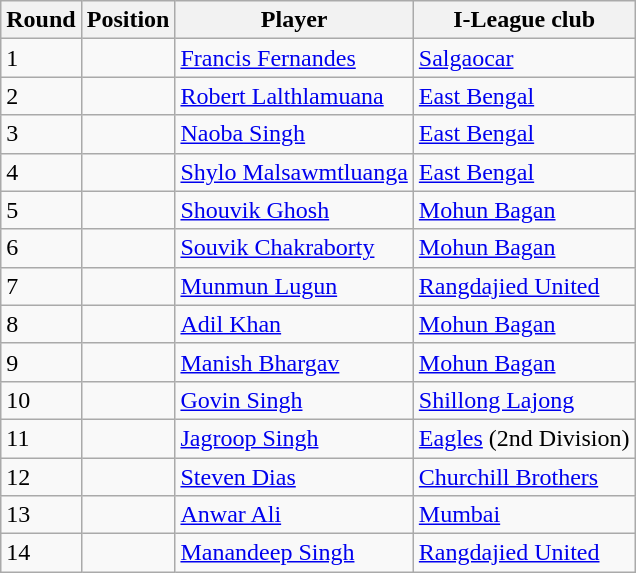<table class="wikitable">
<tr>
<th>Round</th>
<th>Position</th>
<th>Player</th>
<th>I-League club</th>
</tr>
<tr>
<td>1</td>
<td></td>
<td> <a href='#'>Francis Fernandes</a></td>
<td><a href='#'>Salgaocar</a></td>
</tr>
<tr>
<td>2</td>
<td></td>
<td> <a href='#'>Robert Lalthlamuana</a></td>
<td><a href='#'>East Bengal</a></td>
</tr>
<tr>
<td>3</td>
<td></td>
<td> <a href='#'>Naoba Singh</a></td>
<td><a href='#'>East Bengal</a></td>
</tr>
<tr>
<td>4</td>
<td></td>
<td> <a href='#'>Shylo Malsawmtluanga</a></td>
<td><a href='#'>East Bengal</a></td>
</tr>
<tr>
<td>5</td>
<td></td>
<td> <a href='#'>Shouvik Ghosh</a></td>
<td><a href='#'>Mohun Bagan</a></td>
</tr>
<tr>
<td>6</td>
<td></td>
<td> <a href='#'>Souvik Chakraborty</a></td>
<td><a href='#'>Mohun Bagan</a></td>
</tr>
<tr>
<td>7</td>
<td></td>
<td> <a href='#'>Munmun Lugun</a></td>
<td><a href='#'>Rangdajied United</a></td>
</tr>
<tr>
<td>8</td>
<td></td>
<td> <a href='#'>Adil Khan</a></td>
<td><a href='#'>Mohun Bagan</a></td>
</tr>
<tr>
<td>9</td>
<td></td>
<td> <a href='#'>Manish Bhargav</a></td>
<td><a href='#'>Mohun Bagan</a></td>
</tr>
<tr>
<td>10</td>
<td></td>
<td> <a href='#'>Govin Singh</a></td>
<td><a href='#'>Shillong Lajong</a></td>
</tr>
<tr>
<td>11</td>
<td></td>
<td> <a href='#'>Jagroop Singh</a></td>
<td><a href='#'>Eagles</a> (2nd Division)</td>
</tr>
<tr>
<td>12</td>
<td></td>
<td> <a href='#'>Steven Dias</a></td>
<td><a href='#'>Churchill Brothers</a></td>
</tr>
<tr>
<td>13</td>
<td></td>
<td> <a href='#'>Anwar Ali</a></td>
<td><a href='#'>Mumbai</a></td>
</tr>
<tr>
<td>14</td>
<td></td>
<td> <a href='#'>Manandeep Singh</a></td>
<td><a href='#'>Rangdajied United</a></td>
</tr>
</table>
